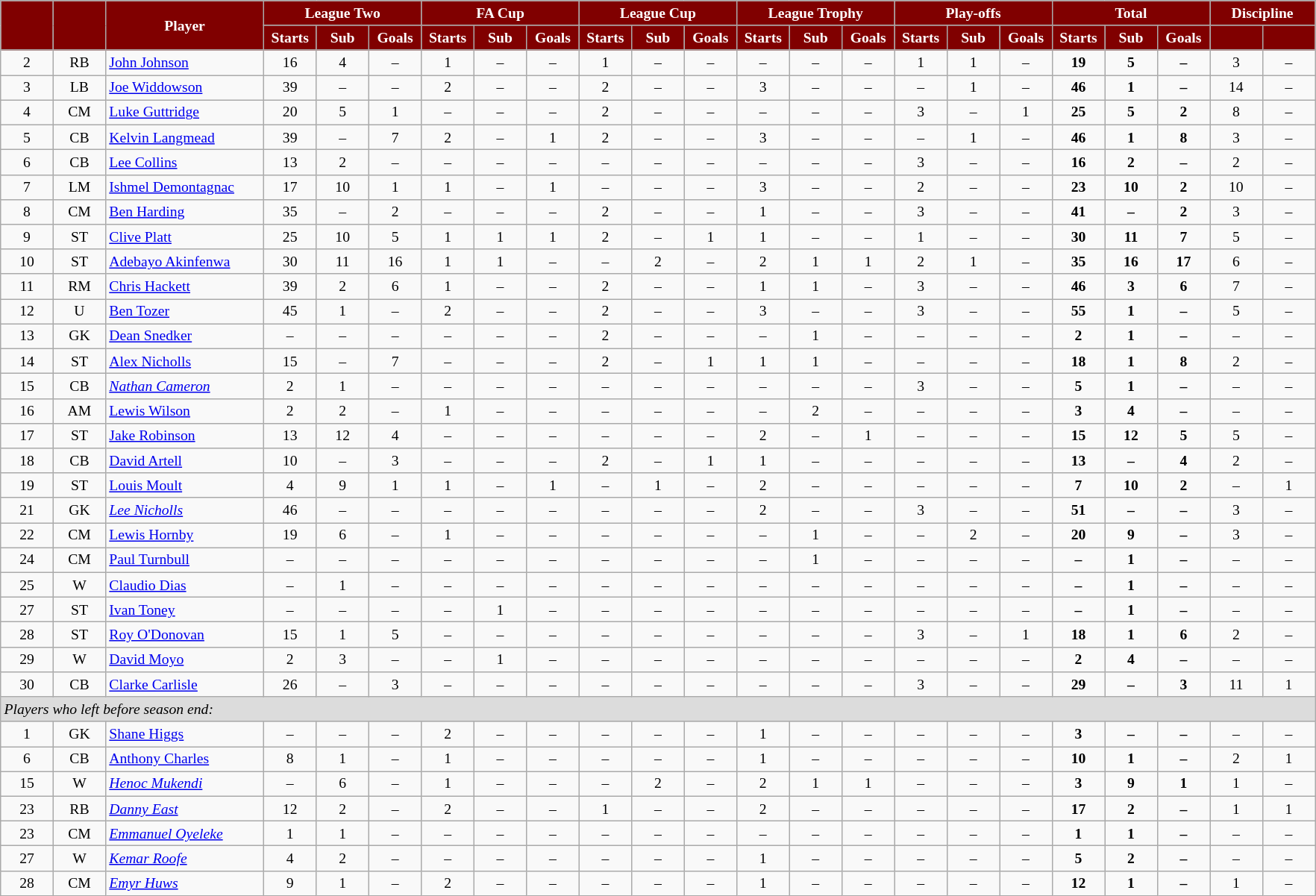<table class="wikitable"  style="text-align:center; font-size:82%; width:93%;">
<tr>
<th rowspan="2" style="background:maroon; color:white; width: 4%"></th>
<th rowspan="2" style="background:maroon; color:white; width: 4%"></th>
<th rowspan="2" style="background:maroon; color:white; ">Player</th>
<th colspan="3" style="background:maroon; color:white; ">League Two</th>
<th colspan="3" style="background:maroon; color:white; ">FA Cup</th>
<th colspan="3" style="background:maroon; color:white; ">League Cup</th>
<th colspan="3" style="background:maroon; color:white; ">League Trophy</th>
<th colspan="3" style="background:maroon; color:white; ">Play-offs</th>
<th colspan="3" style="background:maroon; color:white; ">Total</th>
<th colspan="2" style="background:maroon; color:white; ">Discipline</th>
</tr>
<tr>
<th style="background:maroon; color:white; width: 4%;">Starts</th>
<th style="background:maroon; color:white; width: 4%;">Sub</th>
<th style="background:maroon; color:white; width: 4%;">Goals</th>
<th style="background:maroon; color:white; width: 4%;">Starts</th>
<th style="background:maroon; color:white; width: 4%;">Sub</th>
<th style="background:maroon; color:white; width: 4%;">Goals</th>
<th style="background:maroon; color:white; width: 4%;">Starts</th>
<th style="background:maroon; color:white; width: 4%;">Sub</th>
<th style="background:maroon; color:white; width: 4%;">Goals</th>
<th style="background:maroon; color:white; width: 4%;">Starts</th>
<th style="background:maroon; color:white; width: 4%;">Sub</th>
<th style="background:maroon; color:white; width: 4%;">Goals</th>
<th style="background:maroon; color:white; width: 4%;">Starts</th>
<th style="background:maroon; color:white; width: 4%;">Sub</th>
<th style="background:maroon; color:white; width: 4%;">Goals</th>
<th style="background:maroon; color:white; width: 4%;">Starts</th>
<th style="background:maroon; color:white; width: 4%;">Sub</th>
<th style="background:maroon; color:white; width: 4%;">Goals</th>
<th style="background:maroon; color:white; width: 4%;"></th>
<th style="background:maroon; color:white; width: 4%;"></th>
</tr>
<tr>
<td>2</td>
<td>RB</td>
<td style="text-align:left;"><a href='#'>John Johnson</a></td>
<td>16</td>
<td>4</td>
<td>–</td>
<td>1</td>
<td>–</td>
<td>–</td>
<td>1</td>
<td>–</td>
<td>–</td>
<td>–</td>
<td>–</td>
<td>–</td>
<td>1</td>
<td>1</td>
<td>–</td>
<td><strong>19</strong></td>
<td><strong>5</strong></td>
<td><strong>–</strong></td>
<td>3</td>
<td>–</td>
</tr>
<tr>
<td>3</td>
<td>LB</td>
<td style="text-align:left;"><a href='#'>Joe Widdowson</a></td>
<td>39</td>
<td>–</td>
<td>–</td>
<td>2</td>
<td>–</td>
<td>–</td>
<td>2</td>
<td>–</td>
<td>–</td>
<td>3</td>
<td>–</td>
<td>–</td>
<td>–</td>
<td>1</td>
<td>–</td>
<td><strong>46</strong></td>
<td><strong>1</strong></td>
<td><strong>–</strong></td>
<td>14</td>
<td>–</td>
</tr>
<tr>
<td>4</td>
<td>CM</td>
<td style="text-align:left;"><a href='#'>Luke Guttridge</a></td>
<td>20</td>
<td>5</td>
<td>1</td>
<td>–</td>
<td>–</td>
<td>–</td>
<td>2</td>
<td>–</td>
<td>–</td>
<td>–</td>
<td>–</td>
<td>–</td>
<td>3</td>
<td>–</td>
<td>1</td>
<td><strong>25</strong></td>
<td><strong>5</strong></td>
<td><strong>2</strong></td>
<td>8</td>
<td>–</td>
</tr>
<tr>
<td>5</td>
<td>CB</td>
<td style="text-align:left;"><a href='#'>Kelvin Langmead</a></td>
<td>39</td>
<td>–</td>
<td>7</td>
<td>2</td>
<td>–</td>
<td>1</td>
<td>2</td>
<td>–</td>
<td>–</td>
<td>3</td>
<td>–</td>
<td>–</td>
<td>–</td>
<td>1</td>
<td>–</td>
<td><strong>46</strong></td>
<td><strong>1</strong></td>
<td><strong>8</strong></td>
<td>3</td>
<td>–</td>
</tr>
<tr>
<td>6</td>
<td>CB</td>
<td style="text-align:left;"><a href='#'>Lee Collins</a></td>
<td>13</td>
<td>2</td>
<td>–</td>
<td>–</td>
<td>–</td>
<td>–</td>
<td>–</td>
<td>–</td>
<td>–</td>
<td>–</td>
<td>–</td>
<td>–</td>
<td>3</td>
<td>–</td>
<td>–</td>
<td><strong>16</strong></td>
<td><strong>2</strong></td>
<td><strong>–</strong></td>
<td>2</td>
<td>–</td>
</tr>
<tr>
<td>7</td>
<td>LM</td>
<td style="text-align:left;"><a href='#'>Ishmel Demontagnac</a></td>
<td>17</td>
<td>10</td>
<td>1</td>
<td>1</td>
<td>–</td>
<td>1</td>
<td>–</td>
<td>–</td>
<td>–</td>
<td>3</td>
<td>–</td>
<td>–</td>
<td>2</td>
<td>–</td>
<td>–</td>
<td><strong>23</strong></td>
<td><strong>10</strong></td>
<td><strong>2</strong></td>
<td>10</td>
<td>–</td>
</tr>
<tr>
<td>8</td>
<td>CM</td>
<td style="text-align:left;"><a href='#'>Ben Harding</a></td>
<td>35</td>
<td>–</td>
<td>2</td>
<td>–</td>
<td>–</td>
<td>–</td>
<td>2</td>
<td>–</td>
<td>–</td>
<td>1</td>
<td>–</td>
<td>–</td>
<td>3</td>
<td>–</td>
<td>–</td>
<td><strong>41</strong></td>
<td><strong>–</strong></td>
<td><strong>2</strong></td>
<td>3</td>
<td>–</td>
</tr>
<tr>
<td>9</td>
<td>ST</td>
<td style="text-align:left;"><a href='#'>Clive Platt</a></td>
<td>25</td>
<td>10</td>
<td>5</td>
<td>1</td>
<td>1</td>
<td>1</td>
<td>2</td>
<td>–</td>
<td>1</td>
<td>1</td>
<td>–</td>
<td>–</td>
<td>1</td>
<td>–</td>
<td>–</td>
<td><strong>30</strong></td>
<td><strong>11</strong></td>
<td><strong>7</strong></td>
<td>5</td>
<td>–</td>
</tr>
<tr>
<td>10</td>
<td>ST</td>
<td style="text-align:left;"><a href='#'>Adebayo Akinfenwa</a></td>
<td>30</td>
<td>11</td>
<td>16</td>
<td>1</td>
<td>1</td>
<td>–</td>
<td>–</td>
<td>2</td>
<td>–</td>
<td>2</td>
<td>1</td>
<td>1</td>
<td>2</td>
<td>1</td>
<td>–</td>
<td><strong>35</strong></td>
<td><strong>16</strong></td>
<td><strong>17</strong></td>
<td>6</td>
<td>–</td>
</tr>
<tr>
<td>11</td>
<td>RM</td>
<td style="text-align:left;"><a href='#'>Chris Hackett</a></td>
<td>39</td>
<td>2</td>
<td>6</td>
<td>1</td>
<td>–</td>
<td>–</td>
<td>2</td>
<td>–</td>
<td>–</td>
<td>1</td>
<td>1</td>
<td>–</td>
<td>3</td>
<td>–</td>
<td>–</td>
<td><strong>46</strong></td>
<td><strong>3</strong></td>
<td><strong>6</strong></td>
<td>7</td>
<td>–</td>
</tr>
<tr>
<td>12</td>
<td>U</td>
<td style="text-align:left;"><a href='#'>Ben Tozer</a></td>
<td>45</td>
<td>1</td>
<td>–</td>
<td>2</td>
<td>–</td>
<td>–</td>
<td>2</td>
<td>–</td>
<td>–</td>
<td>3</td>
<td>–</td>
<td>–</td>
<td>3</td>
<td>–</td>
<td>–</td>
<td><strong>55</strong></td>
<td><strong>1</strong></td>
<td><strong>–</strong></td>
<td>5</td>
<td>–</td>
</tr>
<tr>
<td>13</td>
<td>GK</td>
<td style="text-align:left;"><a href='#'>Dean Snedker</a></td>
<td>–</td>
<td>–</td>
<td>–</td>
<td>–</td>
<td>–</td>
<td>–</td>
<td>2</td>
<td>–</td>
<td>–</td>
<td>–</td>
<td>1</td>
<td>–</td>
<td>–</td>
<td>–</td>
<td>–</td>
<td><strong>2</strong></td>
<td><strong>1</strong></td>
<td><strong>–</strong></td>
<td>–</td>
<td>–</td>
</tr>
<tr>
<td>14</td>
<td>ST</td>
<td style="text-align:left;"><a href='#'>Alex Nicholls</a></td>
<td>15</td>
<td>–</td>
<td>7</td>
<td>–</td>
<td>–</td>
<td>–</td>
<td>2</td>
<td>–</td>
<td>1</td>
<td>1</td>
<td>1</td>
<td>–</td>
<td>–</td>
<td>–</td>
<td>–</td>
<td><strong>18</strong></td>
<td><strong>1</strong></td>
<td><strong>8</strong></td>
<td>2</td>
<td>–</td>
</tr>
<tr>
<td>15</td>
<td>CB</td>
<td style="text-align:left;"><em><a href='#'>Nathan Cameron</a></em></td>
<td>2</td>
<td>1</td>
<td>–</td>
<td>–</td>
<td>–</td>
<td>–</td>
<td>–</td>
<td>–</td>
<td>–</td>
<td>–</td>
<td>–</td>
<td>–</td>
<td>3</td>
<td>–</td>
<td>–</td>
<td><strong>5</strong></td>
<td><strong>1</strong></td>
<td><strong>–</strong></td>
<td>–</td>
<td>–</td>
</tr>
<tr>
<td>16</td>
<td>AM</td>
<td style="text-align:left;"><a href='#'>Lewis Wilson</a></td>
<td>2</td>
<td>2</td>
<td>–</td>
<td>1</td>
<td>–</td>
<td>–</td>
<td>–</td>
<td>–</td>
<td>–</td>
<td>–</td>
<td>2</td>
<td>–</td>
<td>–</td>
<td>–</td>
<td>–</td>
<td><strong>3</strong></td>
<td><strong>4</strong></td>
<td><strong>–</strong></td>
<td>–</td>
<td>–</td>
</tr>
<tr>
<td>17</td>
<td>ST</td>
<td style="text-align:left;"><a href='#'>Jake Robinson</a></td>
<td>13</td>
<td>12</td>
<td>4</td>
<td>–</td>
<td>–</td>
<td>–</td>
<td>–</td>
<td>–</td>
<td>–</td>
<td>2</td>
<td>–</td>
<td>1</td>
<td>–</td>
<td>–</td>
<td>–</td>
<td><strong>15</strong></td>
<td><strong>12</strong></td>
<td><strong>5</strong></td>
<td>5</td>
<td>–</td>
</tr>
<tr>
<td>18</td>
<td>CB</td>
<td style="text-align:left;"><a href='#'>David Artell</a></td>
<td>10</td>
<td>–</td>
<td>3</td>
<td>–</td>
<td>–</td>
<td>–</td>
<td>2</td>
<td>–</td>
<td>1</td>
<td>1</td>
<td>–</td>
<td>–</td>
<td>–</td>
<td>–</td>
<td>–</td>
<td><strong>13</strong></td>
<td><strong>–</strong></td>
<td><strong>4</strong></td>
<td>2</td>
<td>–</td>
</tr>
<tr>
<td>19</td>
<td>ST</td>
<td style="text-align:left;"><a href='#'>Louis Moult</a></td>
<td>4</td>
<td>9</td>
<td>1</td>
<td>1</td>
<td>–</td>
<td>1</td>
<td>–</td>
<td>1</td>
<td>–</td>
<td>2</td>
<td>–</td>
<td>–</td>
<td>–</td>
<td>–</td>
<td>–</td>
<td><strong>7</strong></td>
<td><strong>10</strong></td>
<td><strong>2</strong></td>
<td>–</td>
<td>1</td>
</tr>
<tr>
<td>21</td>
<td>GK</td>
<td style="text-align:left;"><em><a href='#'>Lee Nicholls</a></em></td>
<td>46</td>
<td>–</td>
<td>–</td>
<td>–</td>
<td>–</td>
<td>–</td>
<td>–</td>
<td>–</td>
<td>–</td>
<td>2</td>
<td>–</td>
<td>–</td>
<td>3</td>
<td>–</td>
<td>–</td>
<td><strong>51</strong></td>
<td><strong>–</strong></td>
<td><strong>–</strong></td>
<td>3</td>
<td>–</td>
</tr>
<tr>
<td>22</td>
<td>CM</td>
<td style="text-align:left;"><a href='#'>Lewis Hornby</a></td>
<td>19</td>
<td>6</td>
<td>–</td>
<td>1</td>
<td>–</td>
<td>–</td>
<td>–</td>
<td>–</td>
<td>–</td>
<td>–</td>
<td>1</td>
<td>–</td>
<td>–</td>
<td>2</td>
<td>–</td>
<td><strong>20</strong></td>
<td><strong>9</strong></td>
<td><strong>–</strong></td>
<td>3</td>
<td>–</td>
</tr>
<tr>
<td>24</td>
<td>CM</td>
<td style="text-align:left;"><a href='#'>Paul Turnbull</a></td>
<td>–</td>
<td>–</td>
<td>–</td>
<td>–</td>
<td>–</td>
<td>–</td>
<td>–</td>
<td>–</td>
<td>–</td>
<td>–</td>
<td>1</td>
<td>–</td>
<td>–</td>
<td>–</td>
<td>–</td>
<td><strong>–</strong></td>
<td><strong>1</strong></td>
<td><strong>–</strong></td>
<td>–</td>
<td>–</td>
</tr>
<tr>
<td>25</td>
<td>W</td>
<td style="text-align:left;"><a href='#'>Claudio Dias</a></td>
<td>–</td>
<td>1</td>
<td>–</td>
<td>–</td>
<td>–</td>
<td>–</td>
<td>–</td>
<td>–</td>
<td>–</td>
<td>–</td>
<td>–</td>
<td>–</td>
<td>–</td>
<td>–</td>
<td>–</td>
<td><strong>–</strong></td>
<td><strong>1</strong></td>
<td><strong>–</strong></td>
<td>–</td>
<td>–</td>
</tr>
<tr>
<td>27</td>
<td>ST</td>
<td style="text-align:left;"><a href='#'>Ivan Toney</a></td>
<td>–</td>
<td>–</td>
<td>–</td>
<td>–</td>
<td>1</td>
<td>–</td>
<td>–</td>
<td>–</td>
<td>–</td>
<td>–</td>
<td>–</td>
<td>–</td>
<td>–</td>
<td>–</td>
<td>–</td>
<td><strong>–</strong></td>
<td><strong>1</strong></td>
<td><strong>–</strong></td>
<td>–</td>
<td>–</td>
</tr>
<tr>
<td>28</td>
<td>ST</td>
<td style="text-align:left;"><a href='#'>Roy O'Donovan</a></td>
<td>15</td>
<td>1</td>
<td>5</td>
<td>–</td>
<td>–</td>
<td>–</td>
<td>–</td>
<td>–</td>
<td>–</td>
<td>–</td>
<td>–</td>
<td>–</td>
<td>3</td>
<td>–</td>
<td>1</td>
<td><strong>18</strong></td>
<td><strong>1</strong></td>
<td><strong>6</strong></td>
<td>2</td>
<td>–</td>
</tr>
<tr>
<td>29</td>
<td>W</td>
<td style="text-align:left;"><a href='#'>David Moyo</a></td>
<td>2</td>
<td>3</td>
<td>–</td>
<td>–</td>
<td>1</td>
<td>–</td>
<td>–</td>
<td>–</td>
<td>–</td>
<td>–</td>
<td>–</td>
<td>–</td>
<td>–</td>
<td>–</td>
<td>–</td>
<td><strong>2</strong></td>
<td><strong>4</strong></td>
<td><strong>–</strong></td>
<td>–</td>
<td>–</td>
</tr>
<tr>
<td>30</td>
<td>CB</td>
<td style="text-align:left;"><a href='#'>Clarke Carlisle</a></td>
<td>26</td>
<td>–</td>
<td>3</td>
<td>–</td>
<td>–</td>
<td>–</td>
<td>–</td>
<td>–</td>
<td>–</td>
<td>–</td>
<td>–</td>
<td>–</td>
<td>3</td>
<td>–</td>
<td>–</td>
<td><strong>29</strong></td>
<td><strong>–</strong></td>
<td><strong>3</strong></td>
<td>11</td>
<td>1</td>
</tr>
<tr>
<td colspan="23" style="background:#dcdcdc; text-align:left;"><em>Players who left before season end:</em></td>
</tr>
<tr>
<td>1</td>
<td>GK</td>
<td style="text-align:left;"><a href='#'>Shane Higgs</a></td>
<td>–</td>
<td>–</td>
<td>–</td>
<td>2</td>
<td>–</td>
<td>–</td>
<td>–</td>
<td>–</td>
<td>–</td>
<td>1</td>
<td>–</td>
<td>–</td>
<td>–</td>
<td>–</td>
<td>–</td>
<td><strong>3</strong></td>
<td><strong>–</strong></td>
<td><strong>–</strong></td>
<td>–</td>
<td>–</td>
</tr>
<tr>
<td>6</td>
<td>CB</td>
<td style="text-align:left;"><a href='#'>Anthony Charles</a></td>
<td>8</td>
<td>1</td>
<td>–</td>
<td>1</td>
<td>–</td>
<td>–</td>
<td>–</td>
<td>–</td>
<td>–</td>
<td>1</td>
<td>–</td>
<td>–</td>
<td>–</td>
<td>–</td>
<td>–</td>
<td><strong>10</strong></td>
<td><strong>1</strong></td>
<td><strong>–</strong></td>
<td>2</td>
<td>1</td>
</tr>
<tr>
<td>15</td>
<td>W</td>
<td style="text-align:left;"><em><a href='#'>Henoc Mukendi</a></em></td>
<td>–</td>
<td>6</td>
<td>–</td>
<td>1</td>
<td>–</td>
<td>–</td>
<td>–</td>
<td>2</td>
<td>–</td>
<td>2</td>
<td>1</td>
<td>1</td>
<td>–</td>
<td>–</td>
<td>–</td>
<td><strong>3</strong></td>
<td><strong>9</strong></td>
<td><strong>1</strong></td>
<td>1</td>
<td>–</td>
</tr>
<tr>
<td>23</td>
<td>RB</td>
<td style="text-align:left;"><em><a href='#'>Danny East</a></em></td>
<td>12</td>
<td>2</td>
<td>–</td>
<td>2</td>
<td>–</td>
<td>–</td>
<td>1</td>
<td>–</td>
<td>–</td>
<td>2</td>
<td>–</td>
<td>–</td>
<td>–</td>
<td>–</td>
<td>–</td>
<td><strong>17</strong></td>
<td><strong>2</strong></td>
<td><strong>–</strong></td>
<td>1</td>
<td>1</td>
</tr>
<tr>
<td>23</td>
<td>CM</td>
<td style="text-align:left;"><em><a href='#'>Emmanuel Oyeleke</a></em></td>
<td>1</td>
<td>1</td>
<td>–</td>
<td>–</td>
<td>–</td>
<td>–</td>
<td>–</td>
<td>–</td>
<td>–</td>
<td>–</td>
<td>–</td>
<td>–</td>
<td>–</td>
<td>–</td>
<td>–</td>
<td><strong>1</strong></td>
<td><strong>1</strong></td>
<td><strong>–</strong></td>
<td>–</td>
<td>–</td>
</tr>
<tr>
<td>27</td>
<td>W</td>
<td style="text-align:left;"><em><a href='#'>Kemar Roofe</a></em></td>
<td>4</td>
<td>2</td>
<td>–</td>
<td>–</td>
<td>–</td>
<td>–</td>
<td>–</td>
<td>–</td>
<td>–</td>
<td>1</td>
<td>–</td>
<td>–</td>
<td>–</td>
<td>–</td>
<td>–</td>
<td><strong>5</strong></td>
<td><strong>2</strong></td>
<td><strong>–</strong></td>
<td>–</td>
<td>–</td>
</tr>
<tr>
<td>28</td>
<td>CM</td>
<td style="text-align:left;"><em><a href='#'>Emyr Huws</a></em></td>
<td>9</td>
<td>1</td>
<td>–</td>
<td>2</td>
<td>–</td>
<td>–</td>
<td>–</td>
<td>–</td>
<td>–</td>
<td>1</td>
<td>–</td>
<td>–</td>
<td>–</td>
<td>–</td>
<td>–</td>
<td><strong>12</strong></td>
<td><strong>1</strong></td>
<td><strong>–</strong></td>
<td>1</td>
<td>–</td>
</tr>
</table>
